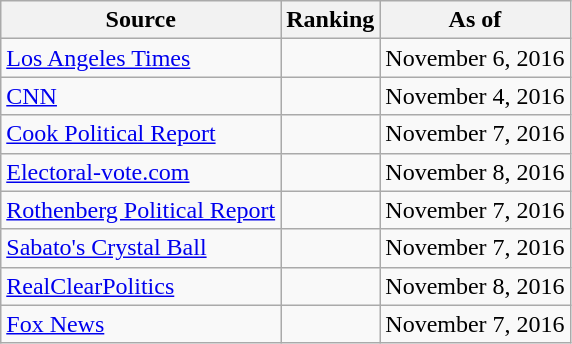<table class="wikitable" style="text-align:center">
<tr>
<th>Source</th>
<th>Ranking</th>
<th>As of</th>
</tr>
<tr>
<td align="left"><a href='#'>Los Angeles Times</a></td>
<td></td>
<td>November 6, 2016</td>
</tr>
<tr>
<td align="left"><a href='#'>CNN</a></td>
<td></td>
<td>November 4, 2016</td>
</tr>
<tr>
<td align="left"><a href='#'>Cook Political Report</a></td>
<td></td>
<td>November 7, 2016</td>
</tr>
<tr>
<td align="left"><a href='#'>Electoral-vote.com</a></td>
<td></td>
<td>November 8, 2016</td>
</tr>
<tr>
<td align=left><a href='#'>Rothenberg Political Report</a></td>
<td></td>
<td>November 7, 2016</td>
</tr>
<tr>
<td align="left"><a href='#'>Sabato's Crystal Ball</a></td>
<td></td>
<td>November 7, 2016</td>
</tr>
<tr>
<td align="left"><a href='#'>RealClearPolitics</a></td>
<td></td>
<td>November 8, 2016</td>
</tr>
<tr>
<td align="left"><a href='#'>Fox News</a></td>
<td></td>
<td>November 7, 2016</td>
</tr>
</table>
